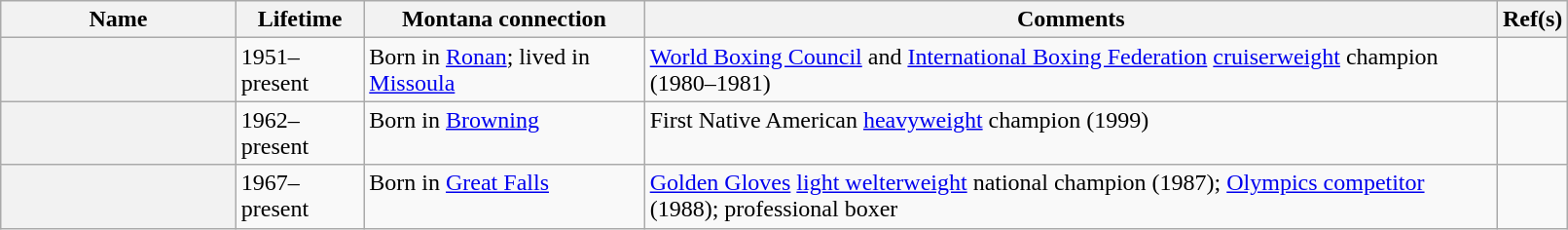<table class="sortable wikitable plainrowheaders" width="85%">
<tr>
<th width="15%" scope="col">Name</th>
<th scope="col">Lifetime</th>
<th class="unsortable" scope="col">Montana connection</th>
<th class="unsortable" scope="col">Comments</th>
<th class="unsortable" width="2%" scope="col">Ref(s)</th>
</tr>
<tr valign="top">
<th scope="row"></th>
<td>1951–present</td>
<td>Born in <a href='#'>Ronan</a>; lived in <a href='#'>Missoula</a></td>
<td><a href='#'>World Boxing Council</a> and <a href='#'>International Boxing Federation</a> <a href='#'>cruiserweight</a> champion (1980–1981)</td>
<td align="center"></td>
</tr>
<tr valign="top">
<th scope="row"></th>
<td>1962–present</td>
<td>Born in <a href='#'>Browning</a></td>
<td>First Native American <a href='#'>heavyweight</a> champion (1999)</td>
<td align="center"></td>
</tr>
<tr valign="top">
<th scope="row"></th>
<td>1967–present</td>
<td>Born in <a href='#'>Great Falls</a></td>
<td><a href='#'>Golden Gloves</a> <a href='#'>light welterweight</a> national champion (1987); <a href='#'>Olympics competitor</a> (1988); professional boxer</td>
<td align="center"></td>
</tr>
</table>
